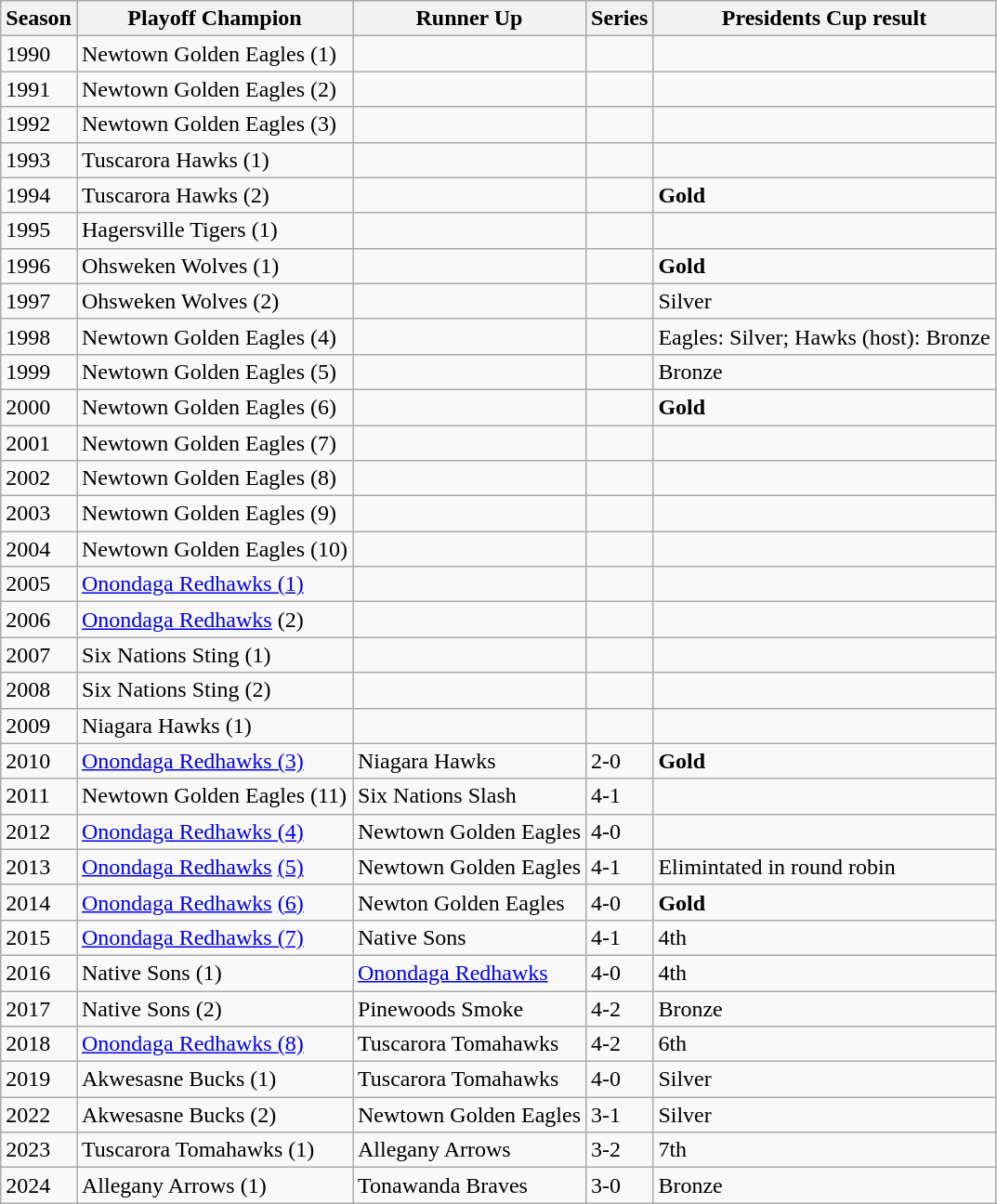<table class="wikitable">
<tr>
<th>Season</th>
<th>Playoff Champion</th>
<th>Runner Up</th>
<th>Series</th>
<th>Presidents Cup result</th>
</tr>
<tr>
<td>1990</td>
<td>Newtown Golden Eagles (1)</td>
<td></td>
<td></td>
<td></td>
</tr>
<tr>
<td>1991</td>
<td>Newtown Golden Eagles (2)</td>
<td></td>
<td></td>
<td></td>
</tr>
<tr>
<td>1992</td>
<td>Newtown Golden Eagles (3)</td>
<td></td>
<td></td>
<td></td>
</tr>
<tr>
<td>1993</td>
<td>Tuscarora Hawks (1)</td>
<td></td>
<td></td>
<td></td>
</tr>
<tr>
<td>1994</td>
<td>Tuscarora Hawks (2)</td>
<td></td>
<td></td>
<td><strong>Gold</strong></td>
</tr>
<tr>
<td>1995</td>
<td>Hagersville Tigers (1)</td>
<td></td>
<td></td>
<td></td>
</tr>
<tr>
<td>1996</td>
<td>Ohsweken Wolves (1)</td>
<td></td>
<td></td>
<td><strong>Gold</strong></td>
</tr>
<tr>
<td>1997</td>
<td>Ohsweken Wolves (2)</td>
<td></td>
<td></td>
<td>Silver</td>
</tr>
<tr>
<td>1998</td>
<td>Newtown Golden Eagles (4)</td>
<td></td>
<td></td>
<td>Eagles: Silver; Hawks (host): Bronze</td>
</tr>
<tr>
<td>1999</td>
<td>Newtown Golden Eagles (5)</td>
<td></td>
<td></td>
<td>Bronze</td>
</tr>
<tr>
<td>2000</td>
<td>Newtown Golden Eagles (6)</td>
<td></td>
<td></td>
<td><strong>Gold</strong></td>
</tr>
<tr>
<td>2001</td>
<td>Newtown Golden Eagles (7)</td>
<td></td>
<td></td>
<td></td>
</tr>
<tr>
<td>2002</td>
<td>Newtown Golden Eagles (8)</td>
<td></td>
<td></td>
<td></td>
</tr>
<tr>
<td>2003</td>
<td>Newtown Golden Eagles (9)</td>
<td></td>
<td></td>
<td></td>
</tr>
<tr>
<td>2004</td>
<td>Newtown Golden Eagles (10)</td>
<td></td>
<td></td>
<td></td>
</tr>
<tr>
<td>2005</td>
<td><a href='#'>Onondaga Redhawks (1)</a></td>
<td></td>
<td></td>
<td></td>
</tr>
<tr>
<td>2006</td>
<td><a href='#'>Onondaga Redhawks</a> (2)</td>
<td></td>
<td></td>
<td></td>
</tr>
<tr>
<td>2007</td>
<td>Six Nations Sting (1)</td>
<td></td>
<td></td>
<td></td>
</tr>
<tr>
<td>2008</td>
<td>Six Nations Sting (2)</td>
<td></td>
<td></td>
<td></td>
</tr>
<tr>
<td>2009</td>
<td>Niagara Hawks (1)</td>
<td></td>
<td></td>
<td></td>
</tr>
<tr>
<td>2010</td>
<td><a href='#'>Onondaga Redhawks (3)</a></td>
<td>Niagara Hawks</td>
<td>2-0</td>
<td><strong>Gold</strong></td>
</tr>
<tr>
<td>2011</td>
<td>Newtown Golden Eagles (11)</td>
<td>Six Nations Slash</td>
<td>4-1</td>
<td></td>
</tr>
<tr>
<td>2012</td>
<td><a href='#'>Onondaga Redhawks (4)</a></td>
<td>Newtown Golden Eagles</td>
<td>4-0</td>
<td></td>
</tr>
<tr>
<td>2013</td>
<td><a href='#'>Onondaga Redhawks</a> <a href='#'>(5)</a></td>
<td>Newtown Golden Eagles</td>
<td>4-1</td>
<td>Elimintated in round robin</td>
</tr>
<tr>
<td>2014</td>
<td><a href='#'>Onondaga Redhawks</a> <a href='#'>(6)</a></td>
<td>Newton Golden Eagles</td>
<td>4-0</td>
<td><strong>Gold</strong></td>
</tr>
<tr>
<td>2015</td>
<td><a href='#'>Onondaga Redhawks (7)</a></td>
<td>Native Sons</td>
<td>4-1</td>
<td>4th</td>
</tr>
<tr>
<td>2016</td>
<td>Native Sons (1)</td>
<td><a href='#'>Onondaga Redhawks</a></td>
<td>4-0</td>
<td>4th</td>
</tr>
<tr>
<td>2017</td>
<td>Native Sons (2)</td>
<td>Pinewoods Smoke</td>
<td>4-2</td>
<td>Bronze</td>
</tr>
<tr>
<td>2018</td>
<td><a href='#'>Onondaga Redhawks (8)</a></td>
<td>Tuscarora Tomahawks</td>
<td>4-2</td>
<td>6th</td>
</tr>
<tr>
<td>2019</td>
<td>Akwesasne Bucks (1)</td>
<td>Tuscarora Tomahawks</td>
<td>4-0</td>
<td>Silver</td>
</tr>
<tr>
<td>2022</td>
<td>Akwesasne Bucks (2)</td>
<td>Newtown Golden Eagles</td>
<td>3-1</td>
<td>Silver</td>
</tr>
<tr>
<td>2023</td>
<td>Tuscarora Tomahawks (1)</td>
<td>Allegany Arrows</td>
<td>3-2</td>
<td>7th</td>
</tr>
<tr>
<td>2024</td>
<td>Allegany Arrows (1)</td>
<td>Tonawanda Braves</td>
<td>3-0</td>
<td>Bronze</td>
</tr>
</table>
